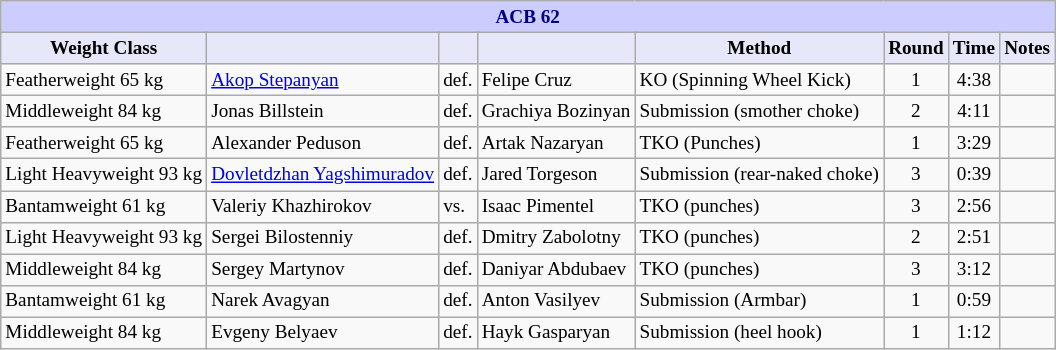<table class="wikitable" style="font-size: 80%;">
<tr>
<th colspan="8" style="background-color: #ccf; color: #000080; text-align: center;"><strong>ACB 62</strong></th>
</tr>
<tr>
<th colspan="1" style="background-color: #E6E8FA; color: #000000; text-align: center;">Weight Class</th>
<th colspan="1" style="background-color: #E6E8FA; color: #000000; text-align: center;"></th>
<th colspan="1" style="background-color: #E6E8FA; color: #000000; text-align: center;"></th>
<th colspan="1" style="background-color: #E6E8FA; color: #000000; text-align: center;"></th>
<th colspan="1" style="background-color: #E6E8FA; color: #000000; text-align: center;">Method</th>
<th colspan="1" style="background-color: #E6E8FA; color: #000000; text-align: center;">Round</th>
<th colspan="1" style="background-color: #E6E8FA; color: #000000; text-align: center;">Time</th>
<th colspan="1" style="background-color: #E6E8FA; color: #000000; text-align: center;">Notes</th>
</tr>
<tr>
<td>Featherweight 65 kg</td>
<td> <a href='#'>Akop Stepanyan</a></td>
<td>def.</td>
<td> Felipe Cruz</td>
<td>KO (Spinning Wheel Kick)</td>
<td align=center>1</td>
<td align=center>4:38</td>
<td></td>
</tr>
<tr>
<td>Middleweight 84 kg</td>
<td> Jonas Billstein</td>
<td>def.</td>
<td>  Grachiya Bozinyan</td>
<td>Submission (smother choke)</td>
<td align=center>2</td>
<td align=center>4:11</td>
<td></td>
</tr>
<tr>
<td>Featherweight 65 kg</td>
<td> Alexander Peduson</td>
<td>def.</td>
<td> Artak Nazaryan</td>
<td>TKO (Punches)</td>
<td align=center>1</td>
<td align=center>3:29</td>
<td></td>
</tr>
<tr>
<td>Light Heavyweight 93 kg</td>
<td> <a href='#'>Dovletdzhan Yagshimuradov</a></td>
<td>def.</td>
<td> Jared Torgeson</td>
<td>Submission (rear-naked choke)</td>
<td align=center>3</td>
<td align=center>0:39</td>
<td></td>
</tr>
<tr>
<td>Bantamweight 61 kg</td>
<td> Valeriy Khazhirokov</td>
<td>vs.</td>
<td> Isaac Pimentel</td>
<td>TKO (punches)</td>
<td align=center>3</td>
<td align=center>2:56</td>
<td></td>
</tr>
<tr>
<td>Light Heavyweight 93 kg</td>
<td> Sergei Bilostenniy</td>
<td>def.</td>
<td> Dmitry Zabolotny</td>
<td>TKO (punches)</td>
<td align=center>2</td>
<td align=center>2:51</td>
<td></td>
</tr>
<tr>
<td>Middleweight 84 kg</td>
<td> Sergey Martynov</td>
<td>def.</td>
<td> Daniyar Abdubaev</td>
<td>TKO (punches)</td>
<td align=center>3</td>
<td align=center>3:12</td>
<td></td>
</tr>
<tr>
<td>Bantamweight 61 kg</td>
<td> Narek Avagyan</td>
<td>def.</td>
<td> Anton Vasilyev</td>
<td>Submission (Armbar)</td>
<td align=center>1</td>
<td align=center>0:59</td>
<td></td>
</tr>
<tr>
<td>Middleweight 84 kg</td>
<td> Evgeny Belyaev</td>
<td>def.</td>
<td> Hayk Gasparyan</td>
<td>Submission (heel hook)</td>
<td align=center>1</td>
<td align=center>1:12</td>
<td></td>
</tr>
</table>
